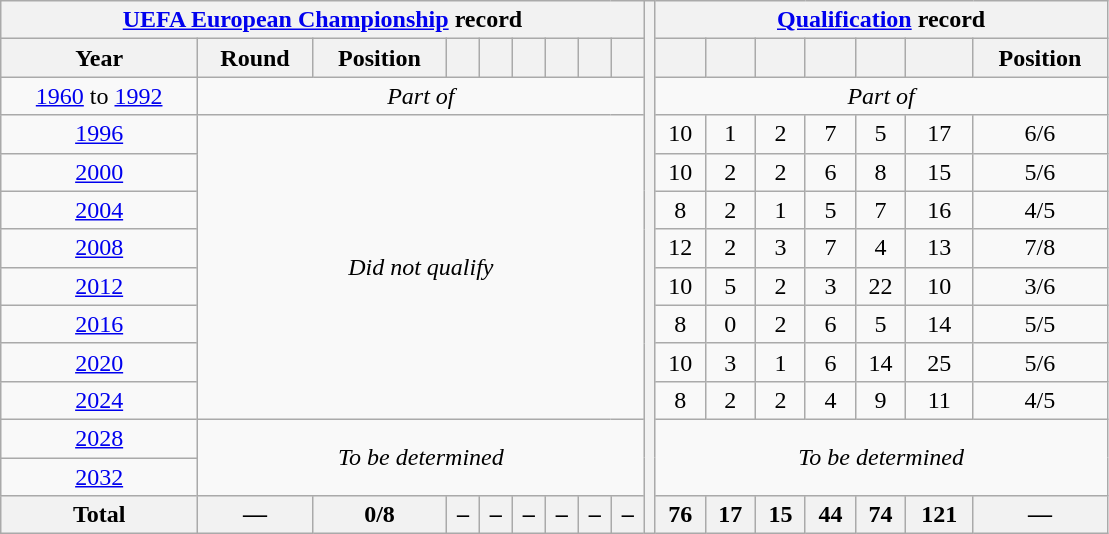<table class="wikitable" style="text-align: center;">
<tr>
<th colspan=9><a href='#'>UEFA European Championship</a> record</th>
<th style="width:1%;" rowspan=14></th>
<th colspan=8><a href='#'>Qualification</a> record</th>
</tr>
<tr>
<th>Year</th>
<th>Round</th>
<th>Position</th>
<th></th>
<th></th>
<th></th>
<th></th>
<th></th>
<th></th>
<th></th>
<th></th>
<th></th>
<th></th>
<th></th>
<th></th>
<th>Position</th>
</tr>
<tr>
<td> <a href='#'>1960</a> to  <a href='#'>1992</a></td>
<td colspan=8><em>Part of </em></td>
<td colspan=7><em>Part of </em></td>
</tr>
<tr>
<td> <a href='#'>1996</a></td>
<td colspan=8 rowspan=8><em>Did not qualify</em></td>
<td>10</td>
<td>1</td>
<td>2</td>
<td>7</td>
<td>5</td>
<td>17</td>
<td>6/6</td>
</tr>
<tr>
<td>  <a href='#'>2000</a></td>
<td>10</td>
<td>2</td>
<td>2</td>
<td>6</td>
<td>8</td>
<td>15</td>
<td>5/6</td>
</tr>
<tr>
<td> <a href='#'>2004</a></td>
<td>8</td>
<td>2</td>
<td>1</td>
<td>5</td>
<td>7</td>
<td>16</td>
<td>4/5</td>
</tr>
<tr>
<td>  <a href='#'>2008</a></td>
<td>12</td>
<td>2</td>
<td>3</td>
<td>7</td>
<td>4</td>
<td>13</td>
<td>7/8</td>
</tr>
<tr>
<td>  <a href='#'>2012</a></td>
<td>10</td>
<td>5</td>
<td>2</td>
<td>3</td>
<td>22</td>
<td>10</td>
<td>3/6</td>
</tr>
<tr>
<td> <a href='#'>2016</a></td>
<td>8</td>
<td>0</td>
<td>2</td>
<td>6</td>
<td>5</td>
<td>14</td>
<td>5/5</td>
</tr>
<tr>
<td> <a href='#'>2020</a></td>
<td>10</td>
<td>3</td>
<td>1</td>
<td>6</td>
<td>14</td>
<td>25</td>
<td>5/6</td>
</tr>
<tr>
<td> <a href='#'>2024</a></td>
<td>8</td>
<td>2</td>
<td>2</td>
<td>4</td>
<td>9</td>
<td>11</td>
<td>4/5</td>
</tr>
<tr>
<td>  <a href='#'>2028</a></td>
<td colspan=8 rowspan=2><em>To be determined</em></td>
<td colspan=7 rowspan=2><em>To be determined</em></td>
</tr>
<tr>
<td>  <a href='#'>2032</a></td>
</tr>
<tr>
<th>Total</th>
<th>—</th>
<th>0/8</th>
<th>–</th>
<th>–</th>
<th>–</th>
<th>–</th>
<th>–</th>
<th>–</th>
<th>76</th>
<th>17</th>
<th>15</th>
<th>44</th>
<th>74</th>
<th>121</th>
<th>—</th>
</tr>
</table>
